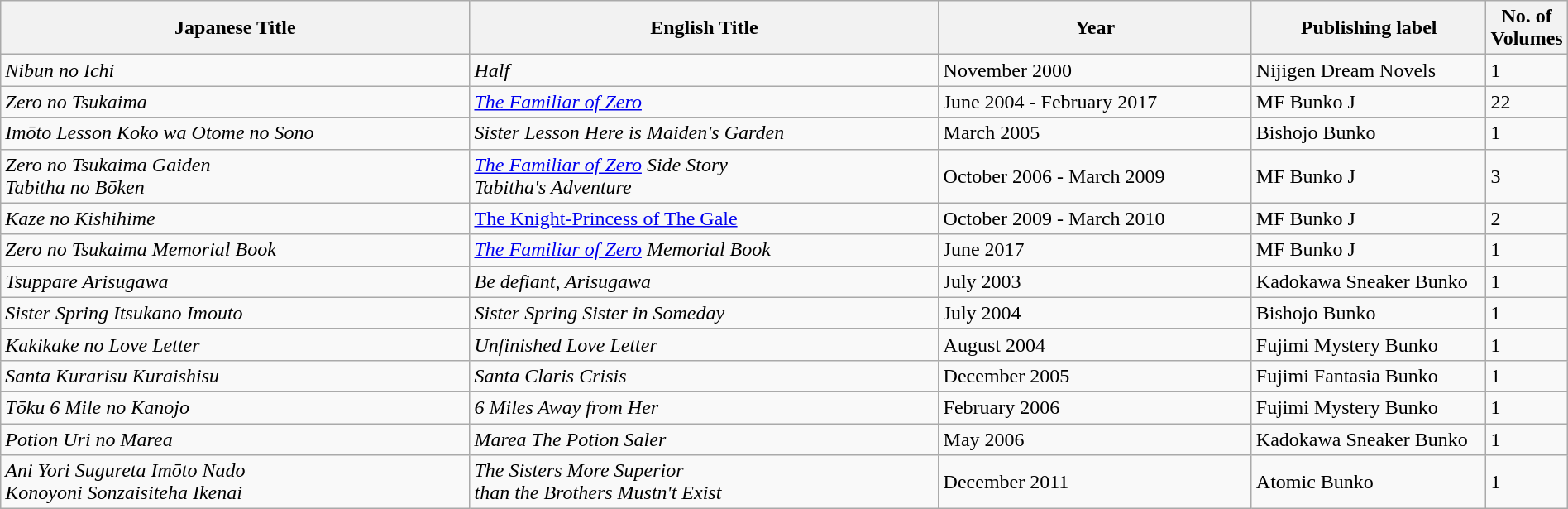<table class="wikitable" style="width:100%">
<tr>
<th style="width: 30%;">Japanese Title</th>
<th style="width: 30%;">English Title</th>
<th style="width: 20%;">Year</th>
<th style="width: 15%;">Publishing label</th>
<th style="width:  5%;">No. of Volumes</th>
</tr>
<tr>
<td><em>Nibun no Ichi</em></td>
<td><em>Half</em></td>
<td>November 2000</td>
<td>Nijigen Dream Novels</td>
<td>1</td>
</tr>
<tr>
<td><em>Zero no Tsukaima</em></td>
<td><em><a href='#'>The Familiar of Zero</a></em></td>
<td>June 2004 - February 2017</td>
<td>MF Bunko J</td>
<td>22</td>
</tr>
<tr>
<td><em>Imōto Lesson Koko wa Otome no Sono</em></td>
<td><em>Sister Lesson Here is Maiden's Garden</em></td>
<td>March 2005</td>
<td>Bishojo Bunko</td>
<td>1</td>
</tr>
<tr>
<td><em>Zero no Tsukaima Gaiden<br>Tabitha no Bōken</em></td>
<td><em><a href='#'>The Familiar of Zero</a> Side Story<br>Tabitha's Adventure</em></td>
<td>October 2006 - March 2009</td>
<td>MF Bunko J</td>
<td>3</td>
</tr>
<tr>
<td><em>Kaze no Kishihime</em></td>
<td><a href='#'>The Knight-Princess of The Gale</a></td>
<td>October 2009 - March 2010</td>
<td>MF Bunko J</td>
<td>2</td>
</tr>
<tr>
<td><em>Zero no Tsukaima Memorial Book</em></td>
<td><em><a href='#'>The Familiar of Zero</a> Memorial Book</em></td>
<td>June 2017</td>
<td>MF Bunko J</td>
<td>1</td>
</tr>
<tr>
<td><em>Tsuppare Arisugawa</em></td>
<td><em>Be defiant, Arisugawa</em></td>
<td>July 2003</td>
<td>Kadokawa Sneaker Bunko</td>
<td>1</td>
</tr>
<tr>
<td><em>Sister Spring Itsukano Imouto</em></td>
<td><em>Sister Spring Sister in Someday</em></td>
<td>July 2004</td>
<td>Bishojo Bunko</td>
<td>1</td>
</tr>
<tr>
<td><em>Kakikake no Love Letter</em></td>
<td><em>Unfinished Love Letter</em></td>
<td>August 2004</td>
<td>Fujimi Mystery Bunko</td>
<td>1</td>
</tr>
<tr>
<td><em>Santa Kurarisu Kuraishisu</em></td>
<td><em>Santa Claris Crisis</em></td>
<td>December 2005</td>
<td>Fujimi Fantasia Bunko</td>
<td>1</td>
</tr>
<tr>
<td><em>Tōku 6 Mile no Kanojo</em></td>
<td><em>6 Miles Away from Her</em></td>
<td>February 2006</td>
<td>Fujimi Mystery Bunko</td>
<td>1</td>
</tr>
<tr>
<td><em>Potion Uri no Marea</em></td>
<td><em>Marea The Potion Saler</em></td>
<td>May 2006</td>
<td>Kadokawa Sneaker Bunko</td>
<td>1</td>
</tr>
<tr>
<td><em>Ani Yori Sugureta Imōto Nado<br>Konoyoni Sonzaisiteha Ikenai</em></td>
<td><em>The Sisters More Superior<br>than the Brothers Mustn't Exist</em></td>
<td>December 2011</td>
<td>Atomic Bunko</td>
<td>1</td>
</tr>
</table>
